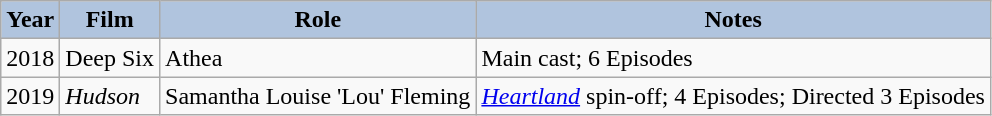<table class="wikitable">
<tr>
<th style="background:#B0C4DE;">Year</th>
<th style="background:#B0C4DE;">Film</th>
<th style="background:#B0C4DE;">Role</th>
<th style="background:#B0C4DE;">Notes</th>
</tr>
<tr>
<td>2018</td>
<td>Deep Six</td>
<td>Athea</td>
<td>Main cast; 6 Episodes</td>
</tr>
<tr>
<td>2019</td>
<td><em>Hudson</em></td>
<td>Samantha Louise 'Lou' Fleming</td>
<td><em><a href='#'>Heartland</a></em> spin-off; 4 Episodes; Directed 3 Episodes</td>
</tr>
</table>
